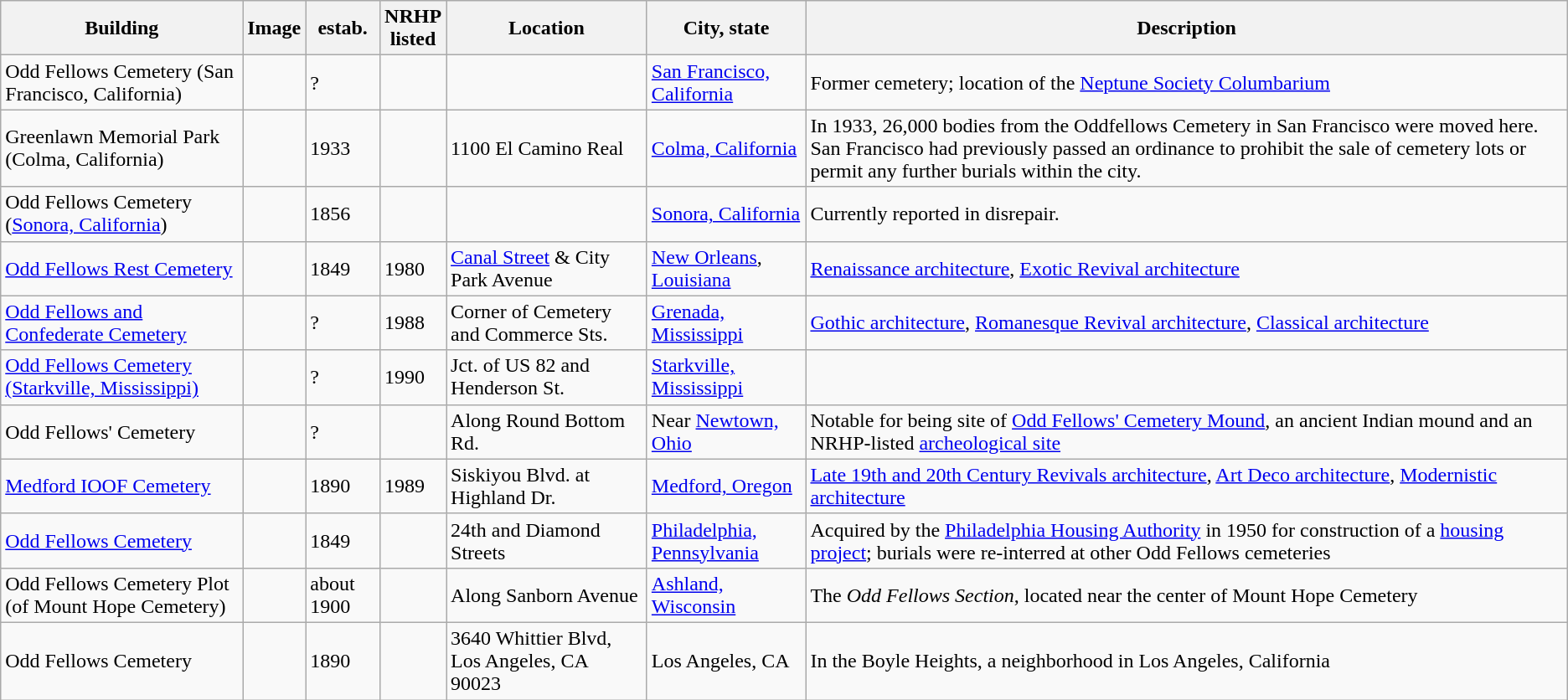<table class="wikitable sortable">
<tr>
<th>Building<br></th>
<th class="unsortable">Image</th>
<th>estab.</th>
<th>NRHP<br>listed</th>
<th>Location</th>
<th>City, state</th>
<th class="unsortable">Description</th>
</tr>
<tr>
<td>Odd Fellows Cemetery (San Francisco, California)</td>
<td></td>
<td>?</td>
<td></td>
<td><br><small></small></td>
<td><a href='#'>San Francisco, California</a></td>
<td>Former cemetery; location of the <a href='#'>Neptune Society Columbarium</a></td>
</tr>
<tr>
<td>Greenlawn Memorial Park (Colma, California)</td>
<td></td>
<td>1933</td>
<td></td>
<td>1100 El Camino Real</td>
<td><a href='#'>Colma, California</a></td>
<td>In 1933, 26,000 bodies from the Oddfellows Cemetery in San Francisco were moved here. San Francisco had previously passed an ordinance to prohibit the sale of cemetery lots or permit any further burials within the city.</td>
</tr>
<tr>
<td>Odd Fellows Cemetery (<a href='#'>Sonora, California</a>)</td>
<td></td>
<td>1856</td>
<td></td>
<td><br><small></small></td>
<td><a href='#'>Sonora, California</a></td>
<td>Currently reported in disrepair.</td>
</tr>
<tr>
<td><a href='#'>Odd Fellows Rest Cemetery</a></td>
<td></td>
<td>1849</td>
<td>1980</td>
<td><a href='#'>Canal Street</a> & City Park Avenue<br><small></small></td>
<td><a href='#'>New Orleans</a>, <a href='#'>Louisiana</a></td>
<td><a href='#'>Renaissance architecture</a>, <a href='#'>Exotic Revival architecture</a></td>
</tr>
<tr>
<td><a href='#'>Odd Fellows and Confederate Cemetery</a></td>
<td></td>
<td>?</td>
<td>1988</td>
<td>Corner of Cemetery and Commerce Sts.<br><small></small></td>
<td><a href='#'>Grenada, Mississippi</a></td>
<td><a href='#'>Gothic architecture</a>, <a href='#'>Romanesque Revival architecture</a>, <a href='#'>Classical architecture</a></td>
</tr>
<tr>
<td><a href='#'>Odd Fellows Cemetery (Starkville, Mississippi)</a></td>
<td></td>
<td>?</td>
<td>1990</td>
<td>Jct. of US 82 and Henderson St.<br><small></small></td>
<td><a href='#'>Starkville, Mississippi</a></td>
<td></td>
</tr>
<tr>
<td>Odd Fellows' Cemetery</td>
<td></td>
<td>?</td>
<td></td>
<td>Along Round Bottom Rd.<br><small></small></td>
<td>Near <a href='#'>Newtown, Ohio</a></td>
<td>Notable for being site of <a href='#'>Odd Fellows' Cemetery Mound</a>, an ancient Indian mound and an NRHP-listed <a href='#'>archeological site</a></td>
</tr>
<tr>
<td><a href='#'>Medford IOOF Cemetery</a></td>
<td></td>
<td>1890</td>
<td>1989</td>
<td>Siskiyou Blvd. at Highland Dr.<br><small></small></td>
<td><a href='#'>Medford, Oregon</a></td>
<td><a href='#'>Late 19th and 20th Century Revivals architecture</a>, <a href='#'>Art Deco architecture</a>, <a href='#'>Modernistic architecture</a></td>
</tr>
<tr>
<td><a href='#'>Odd Fellows Cemetery</a></td>
<td></td>
<td>1849</td>
<td></td>
<td>24th and Diamond Streets<br><small></small></td>
<td><a href='#'>Philadelphia, Pennsylvania</a></td>
<td>Acquired by the <a href='#'>Philadelphia Housing Authority</a> in 1950 for construction of a <a href='#'>housing project</a>; burials were re-interred at other Odd Fellows cemeteries</td>
</tr>
<tr>
<td>Odd Fellows Cemetery Plot (of Mount Hope Cemetery)</td>
<td></td>
<td>about 1900</td>
<td></td>
<td>Along Sanborn Avenue</td>
<td><a href='#'>Ashland, Wisconsin</a></td>
<td>The <em>Odd Fellows Section</em>, located near the center of Mount Hope Cemetery</td>
</tr>
<tr>
<td>Odd Fellows Cemetery</td>
<td></td>
<td>1890</td>
<td></td>
<td>3640 Whittier Blvd,  Los Angeles, CA 90023</td>
<td>Los Angeles, CA</td>
<td>In the Boyle Heights, a neighborhood in Los Angeles, California</td>
</tr>
</table>
